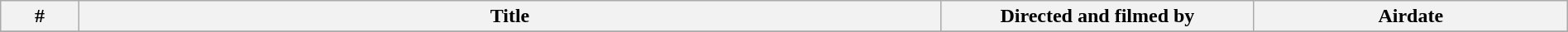<table class="wikitable plainrowheaders" width="100%">
<tr>
<th width="5%">#</th>
<th width="55%">Title</th>
<th width="20%">Directed and filmed by</th>
<th width="20%">Airdate</th>
</tr>
<tr>
</tr>
</table>
